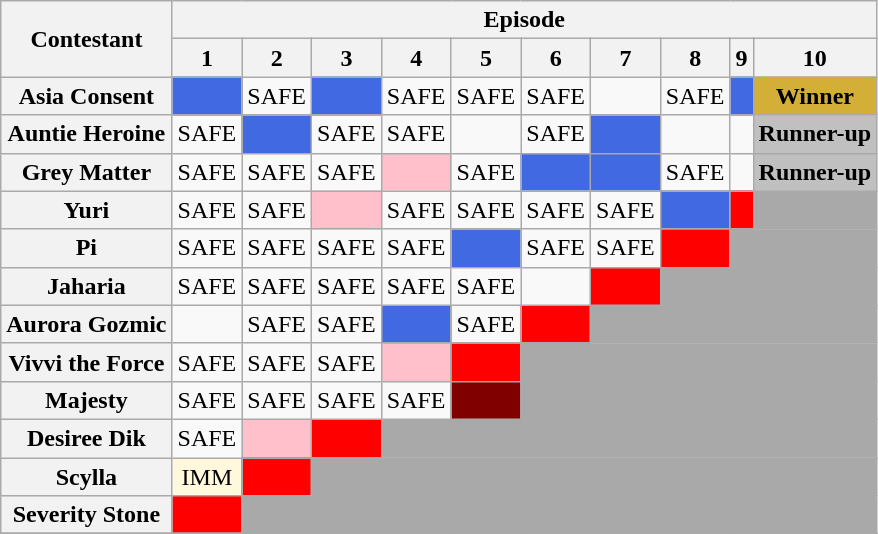<table class="wikitable" style="text-align:center">
<tr>
<th rowspan="2" scope="col">Contestant</th>
<th colspan="12" scope="col">Episode</th>
</tr>
<tr>
<th scope="col">1</th>
<th scope="col">2</th>
<th scope="col">3</th>
<th scope="col">4</th>
<th scope="col">5</th>
<th>6</th>
<th>7</th>
<th>8</th>
<th>9</th>
<th>10</th>
</tr>
<tr>
<th scope="row">Asia Consent</th>
<td bgcolor="royalblue"></td>
<td>SAFE</td>
<td bgcolor="royalblue"></td>
<td>SAFE</td>
<td>SAFE</td>
<td>SAFE</td>
<td></td>
<td>SAFE</td>
<td bgcolor="royalblue"></td>
<td bgcolor="#D4AF37"><strong>Winner</strong></td>
</tr>
<tr>
<th scope="row" nowrap>Auntie Heroine</th>
<td>SAFE</td>
<td bgcolor="royalblue"></td>
<td>SAFE</td>
<td>SAFE</td>
<td></td>
<td>SAFE</td>
<td bgcolor="royalblue"></td>
<td></td>
<td></td>
<td bgcolor="silver" nowrap><strong>Runner-up</strong></td>
</tr>
<tr>
<th scope="row">Grey Matter</th>
<td>SAFE</td>
<td>SAFE</td>
<td>SAFE</td>
<td bgcolor="pink"></td>
<td>SAFE</td>
<td bgcolor="royalblue"></td>
<td bgcolor="royalblue"></td>
<td>SAFE</td>
<td></td>
<td bgcolor="silver"><strong>Runner-up</strong></td>
</tr>
<tr>
<th scope="row">Yuri</th>
<td>SAFE</td>
<td>SAFE</td>
<td bgcolor="pink"></td>
<td>SAFE</td>
<td>SAFE</td>
<td>SAFE</td>
<td>SAFE</td>
<td bgcolor="royalblue"></td>
<td bgcolor="red"></td>
<td bgcolor="darkgray"></td>
</tr>
<tr>
<th scope="row">Pi</th>
<td>SAFE</td>
<td>SAFE</td>
<td>SAFE</td>
<td>SAFE</td>
<td bgcolor="royalblue"></td>
<td>SAFE</td>
<td>SAFE</td>
<td bgcolor="red"></td>
<td bgcolor="darkgray" colspan="2"></td>
</tr>
<tr>
<th scope="row">Jaharia</th>
<td>SAFE</td>
<td>SAFE</td>
<td>SAFE</td>
<td>SAFE</td>
<td>SAFE</td>
<td></td>
<td bgcolor="red"></td>
<td bgcolor="darkgray" colspan="3"></td>
</tr>
<tr>
<th scope="row">Aurora Gozmic</th>
<td></td>
<td>SAFE</td>
<td>SAFE</td>
<td bgcolor="royalblue"></td>
<td>SAFE</td>
<td bgcolor="red"></td>
<td bgcolor="darkgray" colspan="4"></td>
</tr>
<tr>
<th scope="row">Vivvi the Force</th>
<td>SAFE</td>
<td>SAFE</td>
<td>SAFE</td>
<td bgcolor="pink"></td>
<td bgcolor="red"></td>
<td bgcolor="darkgray" colspan="5"></td>
</tr>
<tr>
<th scope="row">Majesty</th>
<td>SAFE</td>
<td>SAFE</td>
<td>SAFE</td>
<td>SAFE</td>
<td bgcolor="maroon"></td>
<td bgcolor="darkgray" colspan="6"></td>
</tr>
<tr>
<th scope="row">Desiree Dik</th>
<td>SAFE</td>
<td bgcolor="pink"></td>
<td bgcolor="red"></td>
<td bgcolor="darkgray" colspan="7"></td>
</tr>
<tr>
<th scope="row">Scylla</th>
<td bgcolor="cornsilk">IMM</td>
<td bgcolor="red"></td>
<td bgcolor="darkgray" colspan="8"></td>
</tr>
<tr>
<th scope="row">Severity Stone</th>
<td bgcolor="red"></td>
<td bgcolor="darkgray" colspan="9"></td>
</tr>
<tr>
</tr>
</table>
